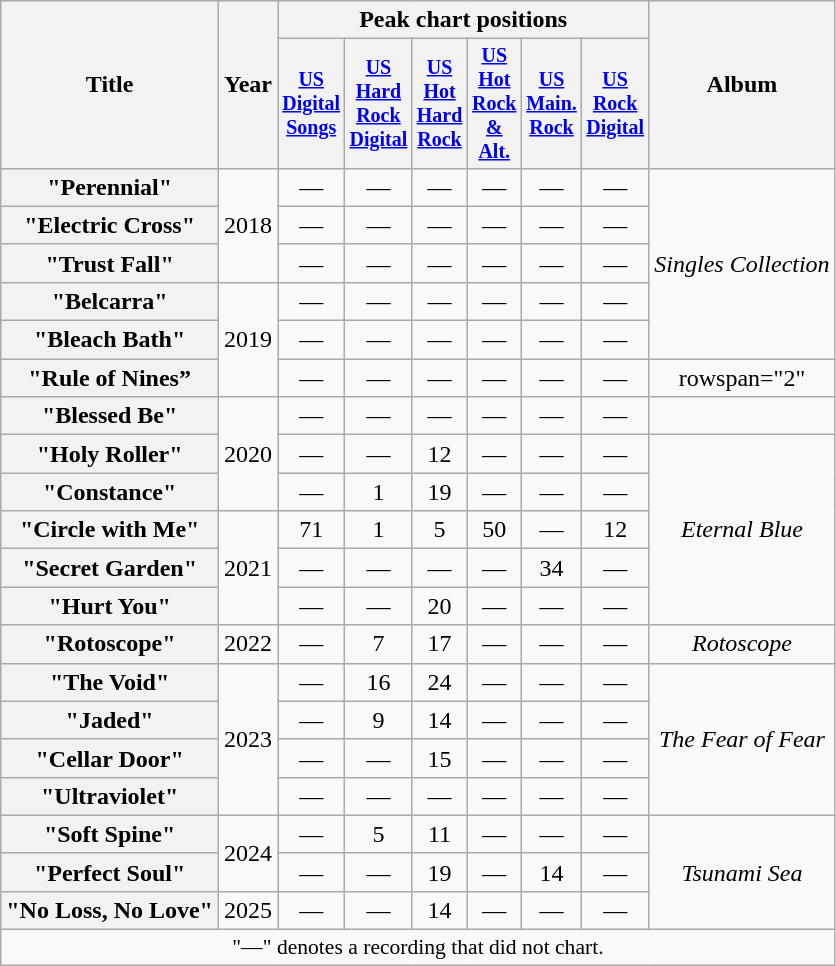<table class="wikitable plainrowheaders" style="text-align:center;">
<tr>
<th scope="col" rowspan="2">Title</th>
<th scope="col" rowspan="2">Year</th>
<th scope="col" colspan="6">Peak chart positions</th>
<th scope="col" rowspan="2">Album</th>
</tr>
<tr style="font-size:smaller">
<th scope="col" style="width:30px;"><a href='#'>US<br>Digital<br>Songs</a><br></th>
<th scope="col" style="width:30px;"><a href='#'>US<br>Hard<br>Rock<br>Digital</a><br></th>
<th scope="col" style="width:30px;"><a href='#'>US<br>Hot<br>Hard<br>Rock</a><br></th>
<th scope="col" style="width:30px;"><a href='#'>US<br>Hot<br>Rock<br>&<br>Alt.</a><br></th>
<th scope="col" style="width:30px;"><a href='#'>US<br>Main.<br>Rock</a><br></th>
<th scope="col" style="width:30px;"><a href='#'>US<br>Rock<br>Digital</a><br></th>
</tr>
<tr>
<th scope="row">"Perennial"</th>
<td rowspan="3">2018</td>
<td>—</td>
<td>—</td>
<td>—</td>
<td>—</td>
<td>—</td>
<td>—</td>
<td rowspan="5"><em>Singles Collection</em></td>
</tr>
<tr>
<th scope="row">"Electric Cross"</th>
<td>—</td>
<td>—</td>
<td>—</td>
<td>—</td>
<td>—</td>
<td>—</td>
</tr>
<tr>
<th scope="row">"Trust Fall"</th>
<td>—</td>
<td>—</td>
<td>—</td>
<td>—</td>
<td>—</td>
<td>—</td>
</tr>
<tr>
<th scope="row">"Belcarra"</th>
<td rowspan="3">2019</td>
<td>—</td>
<td>—</td>
<td>—</td>
<td>—</td>
<td>—</td>
<td>—</td>
</tr>
<tr>
<th scope="row">"Bleach Bath"</th>
<td>—</td>
<td>—</td>
<td>—</td>
<td>—</td>
<td>—</td>
<td>—</td>
</tr>
<tr>
<th scope="row">"Rule of Nines”</th>
<td>—</td>
<td>—</td>
<td>—</td>
<td>—</td>
<td>—</td>
<td>—</td>
<td>rowspan="2" </td>
</tr>
<tr>
<th scope="row">"Blessed Be"</th>
<td rowspan="3">2020</td>
<td>—</td>
<td>—</td>
<td>—</td>
<td>—</td>
<td>—</td>
<td>—</td>
</tr>
<tr>
<th scope="row">"Holy Roller"</th>
<td>—</td>
<td>—</td>
<td>12</td>
<td>—</td>
<td>—</td>
<td>—</td>
<td rowspan="5"><em>Eternal Blue</em></td>
</tr>
<tr>
<th scope="row">"Constance"</th>
<td>—</td>
<td>1</td>
<td>19</td>
<td>—</td>
<td>—</td>
<td>—</td>
</tr>
<tr>
<th scope="row">"Circle with Me"</th>
<td rowspan="3">2021</td>
<td>71</td>
<td>1</td>
<td>5</td>
<td>50</td>
<td>—</td>
<td>12</td>
</tr>
<tr>
<th scope="row">"Secret Garden"</th>
<td>—</td>
<td>—</td>
<td>—</td>
<td>—</td>
<td>34</td>
<td>—</td>
</tr>
<tr>
<th scope="row">"Hurt You"</th>
<td>—</td>
<td>—</td>
<td>20</td>
<td>—</td>
<td>—</td>
<td>—</td>
</tr>
<tr>
<th scope="row">"Rotoscope"</th>
<td>2022</td>
<td>—</td>
<td>7</td>
<td>17</td>
<td>—</td>
<td>—</td>
<td>—</td>
<td><em>Rotoscope</em></td>
</tr>
<tr>
<th scope="row">"The Void"</th>
<td rowspan="4">2023</td>
<td>—</td>
<td>16</td>
<td>24</td>
<td>—</td>
<td>—</td>
<td>—</td>
<td rowspan="4"><em>The Fear of Fear</em></td>
</tr>
<tr>
<th scope="row">"Jaded"</th>
<td>—</td>
<td>9</td>
<td>14</td>
<td>—</td>
<td>—</td>
<td>—</td>
</tr>
<tr>
<th scope="row">"Cellar Door"</th>
<td>—</td>
<td>—</td>
<td>15</td>
<td>—</td>
<td>—</td>
<td>—</td>
</tr>
<tr>
<th scope="row">"Ultraviolet"</th>
<td>—</td>
<td>—</td>
<td>—</td>
<td>—</td>
<td>—</td>
<td>—</td>
</tr>
<tr>
<th scope="row">"Soft Spine"</th>
<td rowspan="2">2024</td>
<td>—</td>
<td>5</td>
<td>11</td>
<td>—</td>
<td>—</td>
<td>—</td>
<td rowspan="3"><em>Tsunami Sea</em></td>
</tr>
<tr>
<th scope="row">"Perfect Soul"</th>
<td>—</td>
<td>—</td>
<td>19</td>
<td>—</td>
<td>14</td>
<td>—</td>
</tr>
<tr>
<th scope="row">"No Loss, No Love"</th>
<td>2025</td>
<td>—</td>
<td>—</td>
<td>14</td>
<td>—</td>
<td>—</td>
<td>—</td>
</tr>
<tr>
<td align="center" colspan="9" style="font-size:90%">"—" denotes a recording that did not chart.</td>
</tr>
</table>
